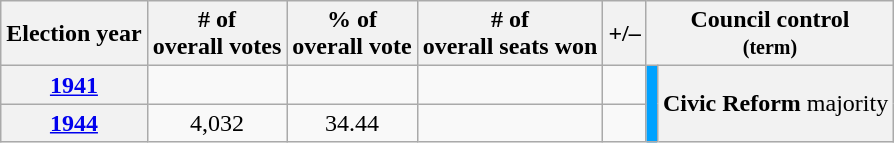<table class=wikitable>
<tr>
<th>Election year</th>
<th># of<br>overall votes</th>
<th>% of<br>overall vote</th>
<th># of<br>overall seats won</th>
<th>+/–</th>
<th colspan="3">Council control <br> <small> (term) </small></th>
</tr>
<tr>
<th><a href='#'>1941</a></th>
<td></td>
<td></td>
<td></td>
<td></td>
<td rowspan="6" style="background-color:#00A2FF; border-bottom:solid 0 gray"></td>
<th rowspan="6" style="font-weight:normal"><strong>Civic Reform</strong> majority</th>
</tr>
<tr>
<th><a href='#'>1944</a></th>
<td align="center">4,032</td>
<td align="center">34.44</td>
<td></td>
<td></td>
</tr>
</table>
